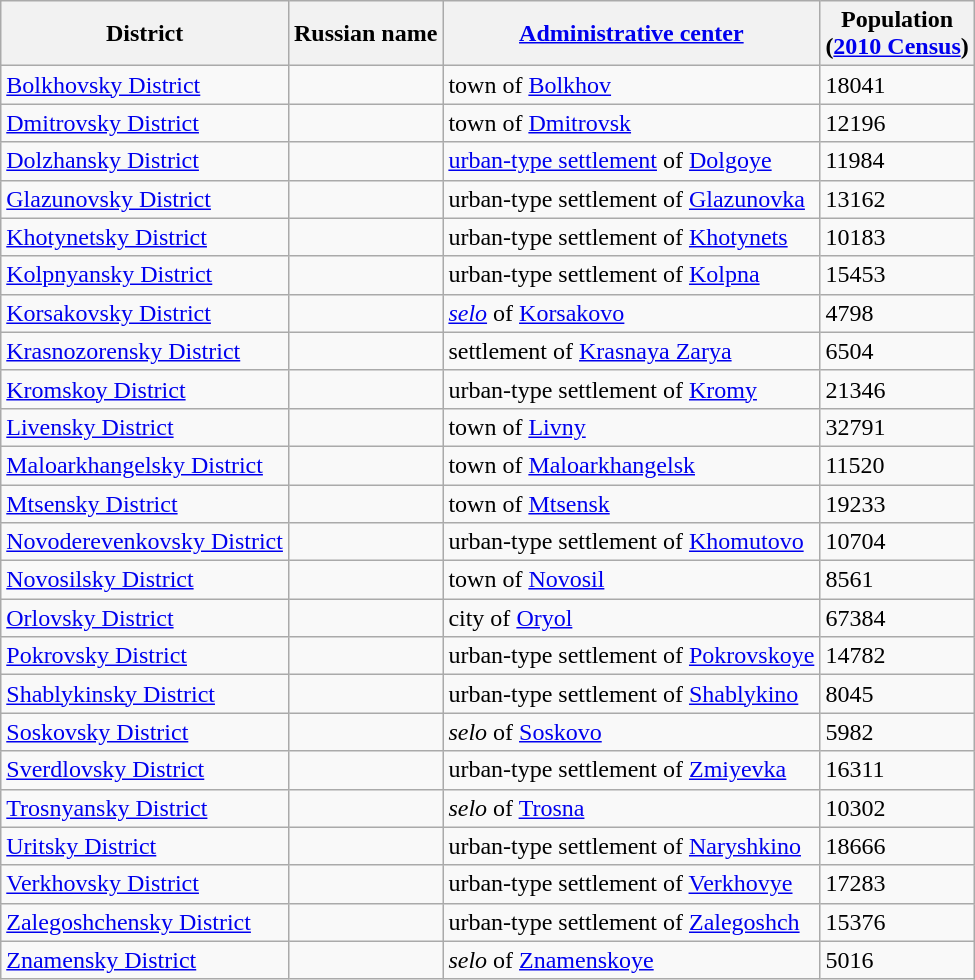<table class="wikitable sortable">
<tr>
<th>District</th>
<th>Russian name</th>
<th><a href='#'>Administrative center</a></th>
<th>Population<br>(<a href='#'>2010 Census</a>)</th>
</tr>
<tr>
<td><a href='#'>Bolkhovsky District</a></td>
<td></td>
<td>town of <a href='#'>Bolkhov</a></td>
<td>18041</td>
</tr>
<tr>
<td><a href='#'>Dmitrovsky District</a></td>
<td></td>
<td>town of <a href='#'>Dmitrovsk</a></td>
<td>12196</td>
</tr>
<tr>
<td><a href='#'>Dolzhansky District</a></td>
<td></td>
<td><a href='#'>urban-type settlement</a> of <a href='#'>Dolgoye</a></td>
<td>11984</td>
</tr>
<tr>
<td><a href='#'>Glazunovsky District</a></td>
<td></td>
<td>urban-type settlement of <a href='#'>Glazunovka</a></td>
<td>13162</td>
</tr>
<tr>
<td><a href='#'>Khotynetsky District</a></td>
<td></td>
<td>urban-type settlement of <a href='#'>Khotynets</a></td>
<td>10183</td>
</tr>
<tr>
<td><a href='#'>Kolpnyansky District</a></td>
<td></td>
<td>urban-type settlement of <a href='#'>Kolpna</a></td>
<td>15453</td>
</tr>
<tr>
<td><a href='#'>Korsakovsky District</a></td>
<td></td>
<td><em><a href='#'>selo</a></em> of <a href='#'>Korsakovo</a></td>
<td>4798</td>
</tr>
<tr>
<td><a href='#'>Krasnozorensky District</a></td>
<td></td>
<td>settlement of <a href='#'>Krasnaya Zarya</a></td>
<td>6504</td>
</tr>
<tr>
<td><a href='#'>Kromskoy District</a></td>
<td></td>
<td>urban-type settlement of <a href='#'>Kromy</a></td>
<td>21346</td>
</tr>
<tr>
<td><a href='#'>Livensky District</a></td>
<td></td>
<td>town of <a href='#'>Livny</a></td>
<td>32791</td>
</tr>
<tr>
<td><a href='#'>Maloarkhangelsky District</a></td>
<td></td>
<td>town of <a href='#'>Maloarkhangelsk</a></td>
<td>11520</td>
</tr>
<tr>
<td><a href='#'>Mtsensky District</a></td>
<td></td>
<td>town of <a href='#'>Mtsensk</a></td>
<td>19233</td>
</tr>
<tr>
<td><a href='#'>Novoderevenkovsky District</a></td>
<td></td>
<td>urban-type settlement of <a href='#'>Khomutovo</a></td>
<td>10704</td>
</tr>
<tr>
<td><a href='#'>Novosilsky District</a></td>
<td></td>
<td>town of <a href='#'>Novosil</a></td>
<td>8561</td>
</tr>
<tr>
<td><a href='#'>Orlovsky District</a></td>
<td></td>
<td>city of <a href='#'>Oryol</a></td>
<td>67384</td>
</tr>
<tr>
<td><a href='#'>Pokrovsky District</a></td>
<td></td>
<td>urban-type settlement of <a href='#'>Pokrovskoye</a></td>
<td>14782</td>
</tr>
<tr>
<td><a href='#'>Shablykinsky District</a></td>
<td></td>
<td>urban-type settlement of <a href='#'>Shablykino</a></td>
<td>8045</td>
</tr>
<tr>
<td><a href='#'>Soskovsky District</a></td>
<td></td>
<td><em>selo</em> of <a href='#'>Soskovo</a></td>
<td>5982</td>
</tr>
<tr>
<td><a href='#'>Sverdlovsky District</a></td>
<td></td>
<td>urban-type settlement of <a href='#'>Zmiyevka</a></td>
<td>16311</td>
</tr>
<tr>
<td><a href='#'>Trosnyansky District</a></td>
<td></td>
<td><em>selo</em> of <a href='#'>Trosna</a></td>
<td>10302</td>
</tr>
<tr>
<td><a href='#'>Uritsky District</a></td>
<td></td>
<td>urban-type settlement of <a href='#'>Naryshkino</a></td>
<td>18666</td>
</tr>
<tr>
<td><a href='#'>Verkhovsky District</a></td>
<td></td>
<td>urban-type settlement of <a href='#'>Verkhovye</a></td>
<td>17283</td>
</tr>
<tr>
<td><a href='#'>Zalegoshchensky District</a></td>
<td></td>
<td>urban-type settlement of <a href='#'>Zalegoshch</a></td>
<td>15376</td>
</tr>
<tr>
<td><a href='#'>Znamensky District</a></td>
<td></td>
<td><em>selo</em> of <a href='#'>Znamenskoye</a></td>
<td>5016</td>
</tr>
</table>
